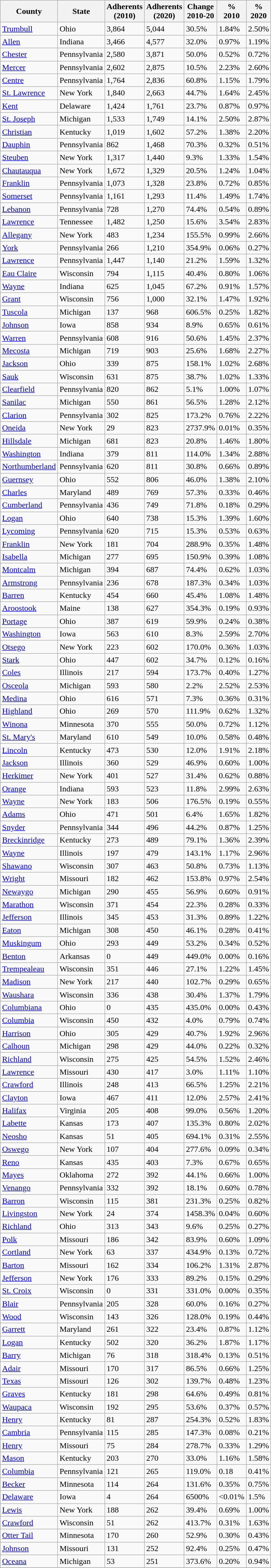<table class="wikitable sortable">
<tr>
<th>County</th>
<th>State</th>
<th>Adherents<br>(2010)</th>
<th>Adherents<br>(2020)</th>
<th>Change<br>2010-20</th>
<th>%<br>2010</th>
<th>%<br>2020</th>
</tr>
<tr --->
<td><a href='#'>Trumbull</a></td>
<td>Ohio</td>
<td>3,864</td>
<td>5,044</td>
<td>30.5%</td>
<td>1.84%</td>
<td>2.50%</td>
</tr>
<tr --->
<td><a href='#'>Allen</a></td>
<td>Indiana</td>
<td>3,466</td>
<td>4,577</td>
<td>32.0%</td>
<td>0.97%</td>
<td>1.19%</td>
</tr>
<tr --->
<td><a href='#'>Chester</a></td>
<td>Pennsylvania</td>
<td>2,580</td>
<td>3,871</td>
<td>50.0%</td>
<td>0.52%</td>
<td>0.72%</td>
</tr>
<tr --->
<td><a href='#'>Mercer</a></td>
<td>Pennsylvania</td>
<td>2,602</td>
<td>2,875</td>
<td>10.5%</td>
<td>2.23%</td>
<td>2.60%</td>
</tr>
<tr --->
<td><a href='#'>Centre</a></td>
<td>Pennsylvania</td>
<td>1,764</td>
<td>2,836</td>
<td>60.8%</td>
<td>1.15%</td>
<td>1.79%</td>
</tr>
<tr --->
<td><a href='#'>St. Lawrence</a></td>
<td>New York</td>
<td>1,840</td>
<td>2,663</td>
<td>44.7%</td>
<td>1.64%</td>
<td>2.45%</td>
</tr>
<tr --->
<td><a href='#'>Kent</a></td>
<td>Delaware</td>
<td>1,424</td>
<td>1,761</td>
<td>23.7%</td>
<td>0.87%</td>
<td>0.97%</td>
</tr>
<tr --->
<td><a href='#'>St. Joseph</a></td>
<td>Michigan</td>
<td>1,533</td>
<td>1,749</td>
<td>14.1%</td>
<td>2.50%</td>
<td>2.87%</td>
</tr>
<tr --->
<td><a href='#'>Christian</a></td>
<td>Kentucky</td>
<td>1,019</td>
<td>1,602</td>
<td>57.2%</td>
<td>1.38%</td>
<td>2.20%</td>
</tr>
<tr --->
<td><a href='#'>Dauphin</a></td>
<td>Pennsylvania</td>
<td>862</td>
<td>1,468</td>
<td>70.3%</td>
<td>0.32%</td>
<td>0.51%</td>
</tr>
<tr --->
<td><a href='#'>Steuben</a></td>
<td>New York</td>
<td>1,317</td>
<td>1,440</td>
<td>9.3%</td>
<td>1.33%</td>
<td>1.54%</td>
</tr>
<tr --->
<td><a href='#'>Chautauqua</a></td>
<td>New York</td>
<td>1,672</td>
<td>1,329</td>
<td>20.5%</td>
<td>1.24%</td>
<td>1.04%</td>
</tr>
<tr --->
<td><a href='#'>Franklin</a></td>
<td>Pennsylvania</td>
<td>1,073</td>
<td>1,328</td>
<td>23.8%</td>
<td>0.72%</td>
<td>0.85%</td>
</tr>
<tr --->
<td><a href='#'>Somerset</a></td>
<td>Pennsylvania</td>
<td>1,161</td>
<td>1,293</td>
<td>11.4%</td>
<td>1.49%</td>
<td>1.74%</td>
</tr>
<tr --->
<td><a href='#'>Lebanon</a></td>
<td>Pennsylvania</td>
<td>728</td>
<td>1,270</td>
<td>74.4%</td>
<td>0.54%</td>
<td>0.89%</td>
</tr>
<tr --->
<td><a href='#'>Lawrence</a></td>
<td>Tennessee</td>
<td>1,482</td>
<td>1,250</td>
<td>15.6%</td>
<td>3.54%</td>
<td>2.83%</td>
</tr>
<tr --->
<td><a href='#'>Allegany</a></td>
<td>New York</td>
<td>483</td>
<td>1,234</td>
<td>155.5%</td>
<td>0.99%</td>
<td>2.66%</td>
</tr>
<tr --->
<td><a href='#'>York</a></td>
<td>Pennsylvania</td>
<td>266</td>
<td>1,210</td>
<td>354.9%</td>
<td>0.06%</td>
<td>0.27%</td>
</tr>
<tr --->
<td><a href='#'>Lawrence</a></td>
<td>Pennsylvania</td>
<td>1,447</td>
<td>1,140</td>
<td>21.2%</td>
<td>1.59%</td>
<td>1.32%</td>
</tr>
<tr --->
<td><a href='#'>Eau Claire</a></td>
<td>Wisconsin</td>
<td>794</td>
<td>1,115</td>
<td>40.4%</td>
<td>0.80%</td>
<td>1.06%</td>
</tr>
<tr --->
<td><a href='#'>Wayne</a></td>
<td>Indiana</td>
<td>625</td>
<td>1,045</td>
<td>67.2%</td>
<td>0.91%</td>
<td>1.57%</td>
</tr>
<tr --->
<td><a href='#'>Grant</a></td>
<td>Wisconsin</td>
<td>756</td>
<td>1,000</td>
<td>32.1%</td>
<td>1.47%</td>
<td>1.92%</td>
</tr>
<tr --->
<td><a href='#'>Tuscola</a></td>
<td>Michigan</td>
<td>137</td>
<td>968</td>
<td>606.5%</td>
<td>0.25%</td>
<td>1.82%</td>
</tr>
<tr --->
<td><a href='#'>Johnson</a></td>
<td>Iowa</td>
<td>858</td>
<td>934</td>
<td>8.9%</td>
<td>0.65%</td>
<td>0.61%</td>
</tr>
<tr --->
<td><a href='#'>Warren</a></td>
<td>Pennsylvania</td>
<td>608</td>
<td>916</td>
<td>50.6%</td>
<td>1.45%</td>
<td>2.37%</td>
</tr>
<tr --->
<td><a href='#'>Mecosta</a></td>
<td>Michigan</td>
<td>719</td>
<td>903</td>
<td>25.6%</td>
<td>1.68%</td>
<td>2.27%</td>
</tr>
<tr --->
<td><a href='#'>Jackson</a></td>
<td>Ohio</td>
<td>339</td>
<td>875</td>
<td>158.1%</td>
<td>1.02%</td>
<td>2.68%</td>
</tr>
<tr --->
<td><a href='#'>Sauk</a></td>
<td>Wisconsin</td>
<td>631</td>
<td>875</td>
<td>38.7%</td>
<td>1.02%</td>
<td>1.33%</td>
</tr>
<tr --->
<td><a href='#'>Clearfield</a></td>
<td>Pennsylvania</td>
<td>820</td>
<td>862</td>
<td>5.1%</td>
<td>1.00%</td>
<td>1.07%</td>
</tr>
<tr --->
<td><a href='#'>Sanilac</a></td>
<td>Michigan</td>
<td>550</td>
<td>861</td>
<td>56.5%</td>
<td>1.28%</td>
<td>2.12%</td>
</tr>
<tr --->
<td><a href='#'>Clarion</a></td>
<td>Pennsylvania</td>
<td>302</td>
<td>825</td>
<td>173.2%</td>
<td>0.76%</td>
<td>2.22%</td>
</tr>
<tr --->
<td><a href='#'>Oneida</a></td>
<td>New York</td>
<td>29</td>
<td>823</td>
<td>2737.9%</td>
<td>0.01%</td>
<td>0.35%</td>
</tr>
<tr --->
<td><a href='#'>Hillsdale</a></td>
<td>Michigan</td>
<td>681</td>
<td>823</td>
<td>20.8%</td>
<td>1.46%</td>
<td>1.80%</td>
</tr>
<tr --->
<td><a href='#'>Washington</a></td>
<td>Indiana</td>
<td>379</td>
<td>811</td>
<td>114.0%</td>
<td>1.34%</td>
<td>2.88%</td>
</tr>
<tr --->
<td><a href='#'>Northumberland</a></td>
<td>Pennsylvania</td>
<td>620</td>
<td>811</td>
<td>30.8%</td>
<td>0.66%</td>
<td>0.89%</td>
</tr>
<tr --->
<td><a href='#'>Guernsey</a></td>
<td>Ohio</td>
<td>552</td>
<td>806</td>
<td>46.0%</td>
<td>1.38%</td>
<td>2.10%</td>
</tr>
<tr --->
<td><a href='#'>Charles</a></td>
<td>Maryland</td>
<td>489</td>
<td>769</td>
<td>57.3%</td>
<td>0.33%</td>
<td>0.46%</td>
</tr>
<tr --->
<td><a href='#'>Cumberland</a></td>
<td>Pennsylvania</td>
<td>436</td>
<td>749</td>
<td>71.8%</td>
<td>0.18%</td>
<td>0.29%</td>
</tr>
<tr --->
<td><a href='#'>Logan</a></td>
<td>Ohio</td>
<td>640</td>
<td>738</td>
<td>15.3%</td>
<td>1.39%</td>
<td>1.60%</td>
</tr>
<tr --->
<td><a href='#'>Lycoming</a></td>
<td>Pennsylvania</td>
<td>620</td>
<td>715</td>
<td>15.3%</td>
<td>0.53%</td>
<td>0.63%</td>
</tr>
<tr --->
<td><a href='#'>Franklin</a></td>
<td>New York</td>
<td>181</td>
<td>704</td>
<td>288.9%</td>
<td>0.35%</td>
<td>1.48%</td>
</tr>
<tr --->
<td><a href='#'>Isabella</a></td>
<td>Michigan</td>
<td>277</td>
<td>695</td>
<td>150.9%</td>
<td>0.39%</td>
<td>1.08%</td>
</tr>
<tr --->
<td><a href='#'>Montcalm</a></td>
<td>Michigan</td>
<td>394</td>
<td>687</td>
<td>74.4%</td>
<td>0.62%</td>
<td>1.03%</td>
</tr>
<tr --->
<td><a href='#'>Armstrong</a></td>
<td>Pennsylvania</td>
<td>236</td>
<td>678</td>
<td>187.3%</td>
<td>0.34%</td>
<td>1.03%</td>
</tr>
<tr --->
<td><a href='#'>Barren</a></td>
<td>Kentucky</td>
<td>454</td>
<td>660</td>
<td>45.4%</td>
<td>1.08%</td>
<td>1.48%</td>
</tr>
<tr --->
<td><a href='#'>Aroostook</a></td>
<td>Maine</td>
<td>138</td>
<td>627</td>
<td>354.3%</td>
<td>0.19%</td>
<td>0.93%</td>
</tr>
<tr --->
<td><a href='#'>Portage</a></td>
<td>Ohio</td>
<td>387</td>
<td>619</td>
<td>59.9%</td>
<td>0.24%</td>
<td>0.38%</td>
</tr>
<tr --->
<td><a href='#'>Washington</a></td>
<td>Iowa</td>
<td>563</td>
<td>610</td>
<td>8.3%</td>
<td>2.59%</td>
<td>2.70%</td>
</tr>
<tr --->
<td><a href='#'>Otsego</a></td>
<td>New York</td>
<td>223</td>
<td>602</td>
<td>170.0%</td>
<td>0.36%</td>
<td>1.03%</td>
</tr>
<tr --->
<td><a href='#'>Stark</a></td>
<td>Ohio</td>
<td>447</td>
<td>602</td>
<td>34.7%</td>
<td>0.12%</td>
<td>0.16%</td>
</tr>
<tr --->
<td><a href='#'>Coles</a></td>
<td>Illinois</td>
<td>217</td>
<td>594</td>
<td>173.7%</td>
<td>0.40%</td>
<td>1.27%</td>
</tr>
<tr --->
<td><a href='#'>Osceola</a></td>
<td>Michigan</td>
<td>593</td>
<td>580</td>
<td>2.2%</td>
<td>2.52%</td>
<td>2.53%</td>
</tr>
<tr --->
<td><a href='#'>Medina</a></td>
<td>Ohio</td>
<td>616</td>
<td>571</td>
<td>7.3%</td>
<td>0.36%</td>
<td>0.31%</td>
</tr>
<tr --->
<td><a href='#'>Highland</a></td>
<td>Ohio</td>
<td>269</td>
<td>570</td>
<td>111.9%</td>
<td>0.62%</td>
<td>1.32%</td>
</tr>
<tr --->
<td><a href='#'>Winona</a></td>
<td>Minnesota</td>
<td>370</td>
<td>555</td>
<td>50.0%</td>
<td>0.72%</td>
<td>1.12%</td>
</tr>
<tr --->
<td><a href='#'>St. Mary's</a></td>
<td>Maryland</td>
<td>610</td>
<td>549</td>
<td>10.0%</td>
<td>0.58%</td>
<td>0.48%</td>
</tr>
<tr --->
<td><a href='#'>Lincoln</a></td>
<td>Kentucky</td>
<td>473</td>
<td>530</td>
<td>12.0%</td>
<td>1.91%</td>
<td>2.18%</td>
</tr>
<tr --->
<td><a href='#'>Jackson</a></td>
<td>Illinois</td>
<td>360</td>
<td>529</td>
<td>46.9%</td>
<td>0.60%</td>
<td>1.00%</td>
</tr>
<tr --->
<td><a href='#'>Herkimer</a></td>
<td>New York</td>
<td>401</td>
<td>527</td>
<td>31.4%</td>
<td>0.62%</td>
<td>0.88%</td>
</tr>
<tr --->
<td><a href='#'>Orange</a></td>
<td>Indiana</td>
<td>593</td>
<td>523</td>
<td>11.8%</td>
<td>2.99%</td>
<td>2.63%</td>
</tr>
<tr --->
<td><a href='#'>Wayne</a></td>
<td>New York</td>
<td>183</td>
<td>506</td>
<td>176.5%</td>
<td>0.19%</td>
<td>0.55%</td>
</tr>
<tr --->
<td><a href='#'>Adams</a></td>
<td>Ohio</td>
<td>471</td>
<td>501</td>
<td>6.4%</td>
<td>1.65%</td>
<td>1.82%</td>
</tr>
<tr --->
<td><a href='#'>Snyder</a></td>
<td>Pennsylvania</td>
<td>344</td>
<td>496</td>
<td>44.2%</td>
<td>0.87%</td>
<td>1.25%</td>
</tr>
<tr --->
<td><a href='#'>Breckinridge</a></td>
<td>Kentucky</td>
<td>273</td>
<td>489</td>
<td>79.1%</td>
<td>1.36%</td>
<td>2.39%</td>
</tr>
<tr --->
<td><a href='#'>Wayne</a></td>
<td>Illinois</td>
<td>197</td>
<td>479</td>
<td>143.1%</td>
<td>1.17%</td>
<td>2.96%</td>
</tr>
<tr --->
<td><a href='#'>Shawano</a></td>
<td>Wisconsin</td>
<td>307</td>
<td>463</td>
<td>50.8%</td>
<td>0.73%</td>
<td>1.13%</td>
</tr>
<tr --->
<td><a href='#'>Wright</a></td>
<td>Missouri</td>
<td>182</td>
<td>462</td>
<td>153.8%</td>
<td>0.97%</td>
<td>2.54%</td>
</tr>
<tr --->
<td><a href='#'>Newaygo</a></td>
<td>Michigan</td>
<td>290</td>
<td>455</td>
<td>56.9%</td>
<td>0.60%</td>
<td>0.91%</td>
</tr>
<tr --->
<td><a href='#'>Marathon</a></td>
<td>Wisconsin</td>
<td>371</td>
<td>454</td>
<td>22.3%</td>
<td>0.28%</td>
<td>0.33%</td>
</tr>
<tr --->
<td><a href='#'>Jefferson</a></td>
<td>Illinois</td>
<td>345</td>
<td>453</td>
<td>31.3%</td>
<td>0.89%</td>
<td>1.22%</td>
</tr>
<tr --->
<td><a href='#'>Eaton</a></td>
<td>Michigan</td>
<td>308</td>
<td>450</td>
<td>46.1%</td>
<td>0.28%</td>
<td>0.41%</td>
</tr>
<tr --->
<td><a href='#'>Muskingum</a></td>
<td>Ohio</td>
<td>293</td>
<td>449</td>
<td>53.2%</td>
<td>0.34%</td>
<td>0.52%</td>
</tr>
<tr --->
<td><a href='#'>Benton</a></td>
<td>Arkansas</td>
<td>0</td>
<td>449</td>
<td>449.0%</td>
<td>0.00%</td>
<td>0.16%</td>
</tr>
<tr --->
<td><a href='#'>Trempealeau</a></td>
<td>Wisconsin</td>
<td>351</td>
<td>446</td>
<td>27.1%</td>
<td>1.22%</td>
<td>1.45%</td>
</tr>
<tr --->
<td><a href='#'>Madison</a></td>
<td>New York</td>
<td>217</td>
<td>440</td>
<td>102.7%</td>
<td>0.29%</td>
<td>0.65%</td>
</tr>
<tr --->
<td><a href='#'>Waushara</a></td>
<td>Wisconsin</td>
<td>336</td>
<td>438</td>
<td>30.4%</td>
<td>1.37%</td>
<td>1.79%</td>
</tr>
<tr --->
<td><a href='#'>Columbiana</a></td>
<td>Ohio</td>
<td>0</td>
<td>435</td>
<td>435.0%</td>
<td>0.00%</td>
<td>0.43%</td>
</tr>
<tr --->
<td><a href='#'>Columbia</a></td>
<td>Wisconsin</td>
<td>450</td>
<td>432</td>
<td>4.0%</td>
<td>0.79%</td>
<td>0.74%</td>
</tr>
<tr --->
<td><a href='#'>Harrison</a></td>
<td>Ohio</td>
<td>305</td>
<td>429</td>
<td>40.7%</td>
<td>1.92%</td>
<td>2.96%</td>
</tr>
<tr --->
<td><a href='#'>Calhoun</a></td>
<td>Michigan</td>
<td>298</td>
<td>429</td>
<td>44.0%</td>
<td>0.22%</td>
<td>0.32%</td>
</tr>
<tr --->
<td><a href='#'>Richland</a></td>
<td>Wisconsin</td>
<td>275</td>
<td>425</td>
<td>54.5%</td>
<td>1.52%</td>
<td>2.46%</td>
</tr>
<tr --->
<td><a href='#'>Lawrence</a></td>
<td>Missouri</td>
<td>430</td>
<td>417</td>
<td>3.0%</td>
<td>1.11%</td>
<td>1.10%</td>
</tr>
<tr --->
<td><a href='#'>Crawford</a></td>
<td>Illinois</td>
<td>248</td>
<td>413</td>
<td>66.5%</td>
<td>1.25%</td>
<td>2.21%</td>
</tr>
<tr --->
<td><a href='#'>Clayton</a></td>
<td>Iowa</td>
<td>467</td>
<td>411</td>
<td>12.0%</td>
<td>2.57%</td>
<td>2.41%</td>
</tr>
<tr --->
<td><a href='#'>Halifax</a></td>
<td>Virginia</td>
<td>205</td>
<td>408</td>
<td>99.0%</td>
<td>0.56%</td>
<td>1.20%</td>
</tr>
<tr --->
<td><a href='#'>Labette</a></td>
<td>Kansas</td>
<td>173</td>
<td>407</td>
<td>135.3%</td>
<td>0.80%</td>
<td>2.02%</td>
</tr>
<tr --->
<td><a href='#'>Neosho</a></td>
<td>Kansas</td>
<td>51</td>
<td>405</td>
<td>694.1%</td>
<td>0.31%</td>
<td>2.55%</td>
</tr>
<tr --->
<td><a href='#'>Oswego</a></td>
<td>New York</td>
<td>107</td>
<td>404</td>
<td>277.6%</td>
<td>0.09%</td>
<td>0.34%</td>
</tr>
<tr --->
<td><a href='#'>Reno</a></td>
<td>Kansas</td>
<td>435</td>
<td>403</td>
<td>7.3%</td>
<td>0.67%</td>
<td>0.65%</td>
</tr>
<tr --->
<td><a href='#'>Mayes</a></td>
<td>Oklahoma</td>
<td>272</td>
<td>392</td>
<td>44.1%</td>
<td>0.66%</td>
<td>1.00%</td>
</tr>
<tr --->
<td><a href='#'>Venango</a></td>
<td>Pennsylvania</td>
<td>332</td>
<td>392</td>
<td>18.1%</td>
<td>0.60%</td>
<td>0.78%</td>
</tr>
<tr --->
<td><a href='#'>Barron</a></td>
<td>Wisconsin</td>
<td>115</td>
<td>381</td>
<td>231.3%</td>
<td>0.25%</td>
<td>0.82%</td>
</tr>
<tr --->
<td><a href='#'>Livingston</a></td>
<td>New York</td>
<td>24</td>
<td>374</td>
<td>1458.3%</td>
<td>0.04%</td>
<td>0.60%</td>
</tr>
<tr --->
<td><a href='#'>Richland</a></td>
<td>Ohio</td>
<td>313</td>
<td>343</td>
<td>9.6%</td>
<td>0.25%</td>
<td>0.27%</td>
</tr>
<tr --->
<td><a href='#'>Polk</a></td>
<td>Missouri</td>
<td>186</td>
<td>342</td>
<td>83.9%</td>
<td>0.60%</td>
<td>1.09%</td>
</tr>
<tr --->
<td><a href='#'>Cortland</a></td>
<td>New York</td>
<td>63</td>
<td>337</td>
<td>434.9%</td>
<td>0.13%</td>
<td>0.72%</td>
</tr>
<tr --->
<td><a href='#'>Barton</a></td>
<td>Missouri</td>
<td>162</td>
<td>334</td>
<td>106.2%</td>
<td>1.31%</td>
<td>2.87%</td>
</tr>
<tr --->
<td><a href='#'>Jefferson</a></td>
<td>New York</td>
<td>176</td>
<td>333</td>
<td>89.2%</td>
<td>0.15%</td>
<td>0.29%</td>
</tr>
<tr --->
<td><a href='#'>St. Croix</a></td>
<td>Wisconsin</td>
<td>0</td>
<td>331</td>
<td>331.0%</td>
<td>0.00%</td>
<td>0.35%</td>
</tr>
<tr --->
<td><a href='#'>Blair</a></td>
<td>Pennsylvania</td>
<td>205</td>
<td>328</td>
<td>60.0%</td>
<td>0.16%</td>
<td>0.27%</td>
</tr>
<tr --->
<td><a href='#'>Wood</a></td>
<td>Wisconsin</td>
<td>143</td>
<td>326</td>
<td>128.0%</td>
<td>0.19%</td>
<td>0.44%</td>
</tr>
<tr --->
<td><a href='#'>Garrett</a></td>
<td>Maryland</td>
<td>261</td>
<td>322</td>
<td>23.4%</td>
<td>0.87%</td>
<td>1.12%</td>
</tr>
<tr --->
<td><a href='#'>Logan</a></td>
<td>Kentucky</td>
<td>502</td>
<td>320</td>
<td>36.2%</td>
<td>1.87%</td>
<td>1.17%</td>
</tr>
<tr --->
<td><a href='#'>Barry</a></td>
<td>Michigan</td>
<td>76</td>
<td>318</td>
<td>318.4%</td>
<td>0.13%</td>
<td>0.51%</td>
</tr>
<tr --->
<td><a href='#'>Adair</a></td>
<td>Missouri</td>
<td>170</td>
<td>317</td>
<td>86.5%</td>
<td>0.66%</td>
<td>1.25%</td>
</tr>
<tr --->
<td><a href='#'>Texas</a></td>
<td>Missouri</td>
<td>126</td>
<td>302</td>
<td>139.7%</td>
<td>0.48%</td>
<td>1.23%</td>
</tr>
<tr --->
<td><a href='#'>Graves</a></td>
<td>Kentucky</td>
<td>181</td>
<td>298</td>
<td>64.6%</td>
<td>0.49%</td>
<td>0.81%</td>
</tr>
<tr --->
<td><a href='#'>Waupaca</a></td>
<td>Wisconsin</td>
<td>192</td>
<td>295</td>
<td>53.6%</td>
<td>0.37%</td>
<td>0.57%</td>
</tr>
<tr --->
<td><a href='#'>Henry</a></td>
<td>Kentucky</td>
<td>81</td>
<td>287</td>
<td>254.3%</td>
<td>0.52%</td>
<td>1.83%</td>
</tr>
<tr --->
<td><a href='#'>Cambria</a></td>
<td>Pennsylvania</td>
<td>115</td>
<td>285</td>
<td>147.3%</td>
<td>0.08%</td>
<td>0.21%</td>
</tr>
<tr --->
<td><a href='#'>Henry</a></td>
<td>Missouri</td>
<td>75</td>
<td>284</td>
<td>278.7%</td>
<td>0.33%</td>
<td>1.29%</td>
</tr>
<tr --->
<td><a href='#'>Mason</a></td>
<td>Kentucky</td>
<td>203</td>
<td>270</td>
<td>33.0%</td>
<td>1.16%</td>
<td>1.58%</td>
</tr>
<tr --->
<td><a href='#'>Columbia</a></td>
<td>Pennsylvania</td>
<td>121</td>
<td>265</td>
<td>119.0%</td>
<td>0.18</td>
<td>0.41%</td>
</tr>
<tr --->
<td><a href='#'>Becker</a></td>
<td>Minnesota</td>
<td>114</td>
<td>264</td>
<td>131.6%</td>
<td>0.35%</td>
<td>0.75%</td>
</tr>
<tr>
<td><a href='#'>Delaware</a></td>
<td>Iowa</td>
<td>4</td>
<td>264</td>
<td>6500%</td>
<td><0.01%</td>
<td>1.5%</td>
</tr>
<tr --->
<td><a href='#'>Lewis</a></td>
<td>New York</td>
<td>188</td>
<td>262</td>
<td>39.4%</td>
<td>0.69%</td>
<td>1.00%</td>
</tr>
<tr --->
<td><a href='#'>Crawford</a></td>
<td>Wisconsin</td>
<td>51</td>
<td>262</td>
<td>413.7%</td>
<td>0.31%</td>
<td>1.63%</td>
</tr>
<tr --->
<td><a href='#'>Otter Tail</a></td>
<td>Minnesota</td>
<td>170</td>
<td>260</td>
<td>52.9%</td>
<td>0.30%</td>
<td>0.43%</td>
</tr>
<tr --->
<td><a href='#'>Johnson</a></td>
<td>Missouri</td>
<td>131</td>
<td>252</td>
<td>92.4%</td>
<td>0.25%</td>
<td>0.47%</td>
</tr>
<tr --->
<td><a href='#'>Oceana</a></td>
<td>Michigan</td>
<td>53</td>
<td>251</td>
<td>373.6%</td>
<td>0.20%</td>
<td>0.94%</td>
</tr>
<tr --->
</tr>
</table>
